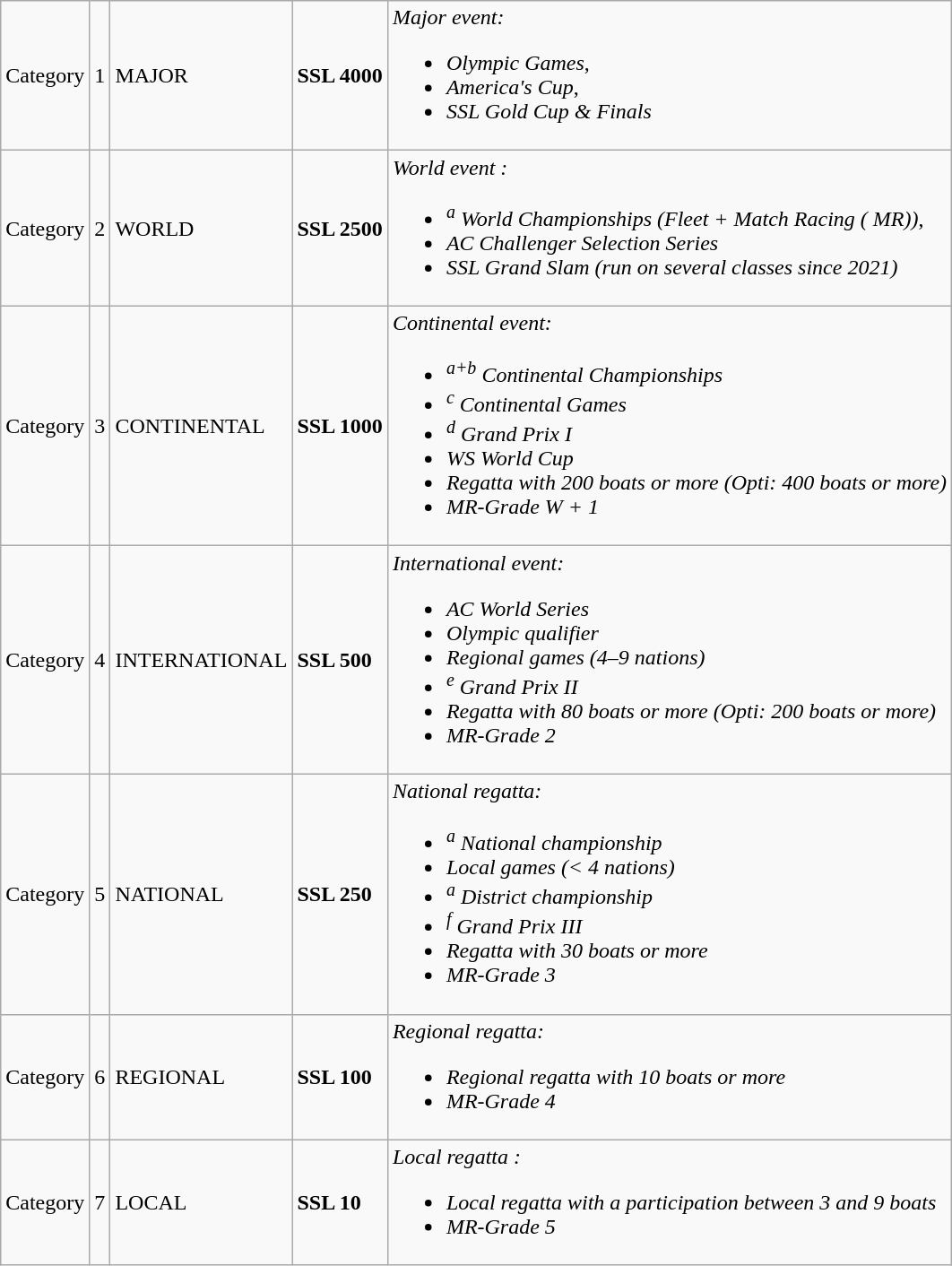<table class="wikitable">
<tr>
<td>Category</td>
<td>1</td>
<td>MAJOR</td>
<td><strong>SSL 4000</strong></td>
<td><em>Major event:                              </em><br><ul><li><em>Olympic Games</em>,</li><li><em>America's Cup</em>,</li><li><em>SSL Gold Cup & Finals</em></li></ul></td>
</tr>
<tr>
<td>Category</td>
<td>2</td>
<td>WORLD</td>
<td><strong>SSL 2500</strong></td>
<td><em>World event :</em><br><ul><li><em><sup>a</sup> World Championships (Fleet + Match Racing ( MR))</em>,</li><li><em>AC Challenger Selection Series</em></li><li><em>SSL Grand Slam (run on several classes since 2021)</em></li></ul></td>
</tr>
<tr>
<td>Category</td>
<td>3</td>
<td>CONTINENTAL</td>
<td><strong>SSL 1000</strong></td>
<td><em>Continental event:</em><br><ul><li><em><sup>a+b</sup> Continental Championships</em></li><li><em><sup>c</sup> Continental Games</em></li><li><em><sup>d</sup> Grand Prix I</em></li><li><em>WS World Cup</em></li><li><em>Regatta with 200 boats or more (Opti: 400 boats or more)</em></li><li><em>MR-Grade W + 1</em></li></ul></td>
</tr>
<tr>
<td>Category</td>
<td>4</td>
<td>INTERNATIONAL</td>
<td><strong>SSL 500</strong></td>
<td><em>International event:</em><br><ul><li><em>AC World Series</em></li><li><em>Olympic qualifier</em></li><li><em>Regional games (4–9 nations)</em></li><li><em><sup>e</sup> Grand Prix II</em></li><li><em>Regatta with 80 boats or more (Opti: 200 boats or more)</em></li><li><em>MR-Grade 2</em></li></ul></td>
</tr>
<tr>
<td>Category</td>
<td>5</td>
<td>NATIONAL</td>
<td><strong>SSL 250</strong></td>
<td><em>National regatta:</em><br><ul><li><em><sup>a</sup> National championship</em></li><li><em>Local games (< 4 nations)</em></li><li><em><sup>a</sup> District championship</em></li><li><em><sup>f</sup> Grand Prix III</em></li><li><em>Regatta with 30 boats or more</em></li><li><em>MR-Grade 3</em></li></ul></td>
</tr>
<tr>
<td>Category</td>
<td>6</td>
<td>REGIONAL</td>
<td><strong>SSL 100</strong></td>
<td><em>Regional regatta:</em><br><ul><li><em>Regional regatta with 10 boats or more</em></li><li><em>MR-Grade 4</em></li></ul></td>
</tr>
<tr>
<td>Category</td>
<td>7</td>
<td>LOCAL</td>
<td><strong>SSL 10</strong></td>
<td><em>Local regatta :</em><br><ul><li><em>Local regatta with a participation between 3 and 9 boats</em></li><li><em>MR-Grade 5</em></li></ul></td>
</tr>
</table>
